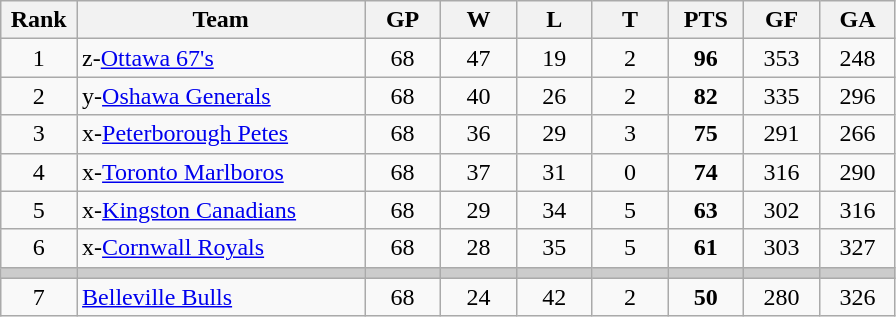<table class="wikitable sortable" style="text-align:center">
<tr>
<th width="7.5%">Rank</th>
<th width="28.5%">Team</th>
<th width="7.5%">GP</th>
<th width="7.5%">W</th>
<th width="7.5%">L</th>
<th width="7.5%">T</th>
<th width="7.5%">PTS</th>
<th width="7.5%">GF</th>
<th width="7.5%">GA</th>
</tr>
<tr>
<td>1</td>
<td align=left>z-<a href='#'>Ottawa 67's</a></td>
<td>68</td>
<td>47</td>
<td>19</td>
<td>2</td>
<td><strong>96</strong></td>
<td>353</td>
<td>248</td>
</tr>
<tr>
<td>2</td>
<td align=left>y-<a href='#'>Oshawa Generals</a></td>
<td>68</td>
<td>40</td>
<td>26</td>
<td>2</td>
<td><strong>82</strong></td>
<td>335</td>
<td>296</td>
</tr>
<tr>
<td>3</td>
<td align=left>x-<a href='#'>Peterborough Petes</a></td>
<td>68</td>
<td>36</td>
<td>29</td>
<td>3</td>
<td><strong>75</strong></td>
<td>291</td>
<td>266</td>
</tr>
<tr>
<td>4</td>
<td align=left>x-<a href='#'>Toronto Marlboros</a></td>
<td>68</td>
<td>37</td>
<td>31</td>
<td>0</td>
<td><strong>74</strong></td>
<td>316</td>
<td>290</td>
</tr>
<tr>
<td>5</td>
<td align=left>x-<a href='#'>Kingston Canadians</a></td>
<td>68</td>
<td>29</td>
<td>34</td>
<td>5</td>
<td><strong>63</strong></td>
<td>302</td>
<td>316</td>
</tr>
<tr>
<td>6</td>
<td align=left>x-<a href='#'>Cornwall Royals</a></td>
<td>68</td>
<td>28</td>
<td>35</td>
<td>5</td>
<td><strong>61</strong></td>
<td>303</td>
<td>327</td>
</tr>
<tr style="background-color:#cccccc;">
<td></td>
<td></td>
<td></td>
<td></td>
<td></td>
<td></td>
<td></td>
<td></td>
<td></td>
</tr>
<tr>
<td>7</td>
<td align=left><a href='#'>Belleville Bulls</a></td>
<td>68</td>
<td>24</td>
<td>42</td>
<td>2</td>
<td><strong>50</strong></td>
<td>280</td>
<td>326</td>
</tr>
</table>
